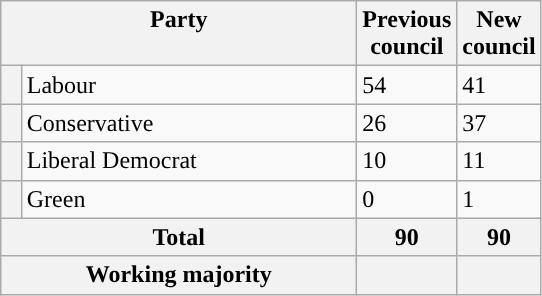<table class="wikitable">
<tr>
<th valign=top colspan="2" style="width: 230px">Party</th>
<th valign=top style="width: 30px">Previous council</th>
<th valign=top style="width: 30px">New council</th>
</tr>
<tr>
<th style="background-color: "></th>
<td>Labour</td>
<td>54</td>
<td>41</td>
</tr>
<tr>
<th style="background-color: "></th>
<td>Conservative</td>
<td>26</td>
<td>37</td>
</tr>
<tr>
<th style="background-color: "></th>
<td>Liberal Democrat</td>
<td>10</td>
<td>11</td>
</tr>
<tr>
<th style="background-color: "></th>
<td>Green</td>
<td>0</td>
<td>1</td>
</tr>
<tr>
<th colspan=2>Total</th>
<th style="text-align: center">90</th>
<th colspan=3>90</th>
</tr>
<tr>
<th colspan=2>Working majority</th>
<th></th>
<th></th>
</tr>
</table>
